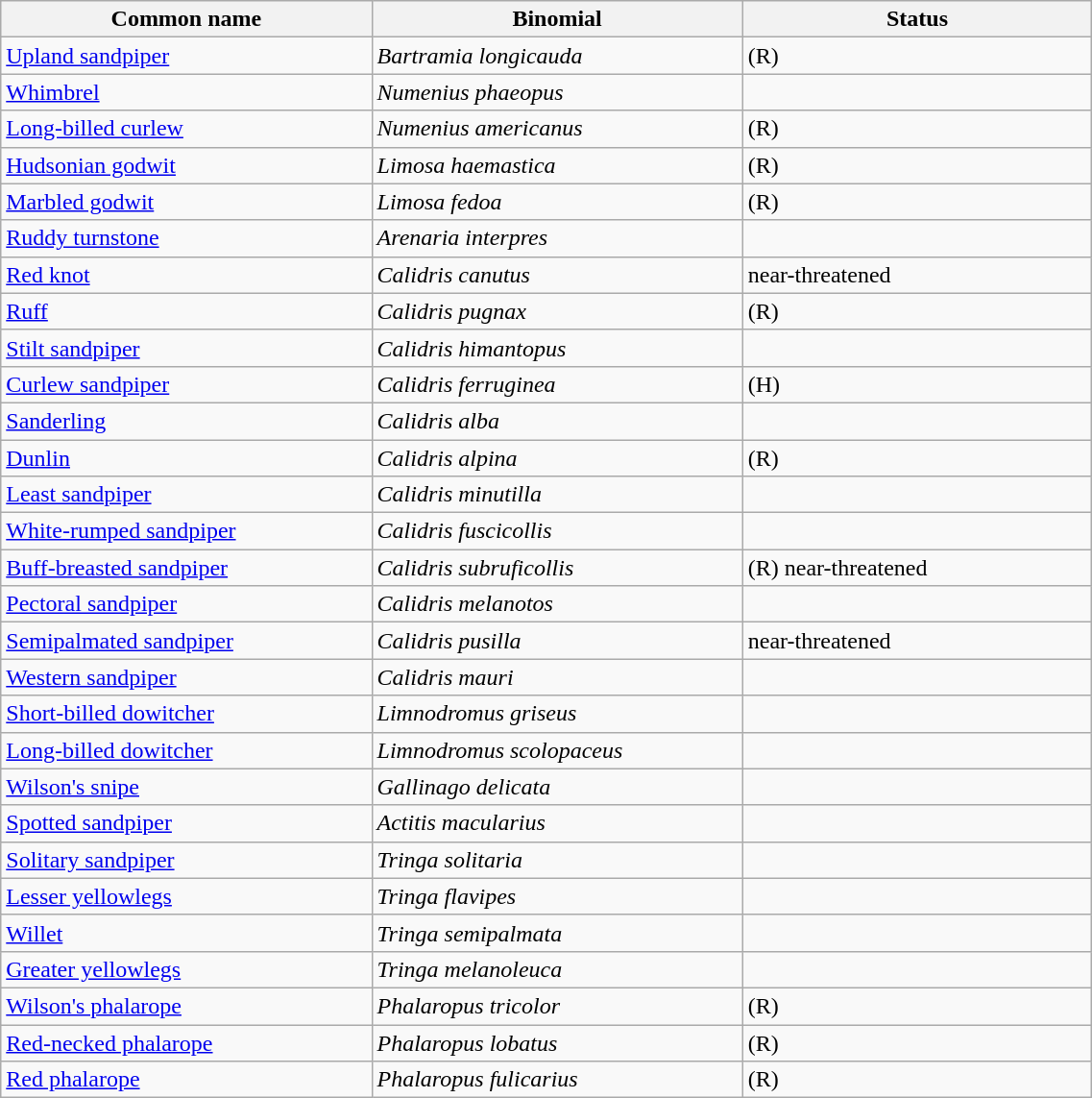<table width=60% class="wikitable">
<tr>
<th width=34%>Common name</th>
<th width=34%>Binomial</th>
<th width=32%>Status</th>
</tr>
<tr>
<td><a href='#'>Upland sandpiper</a></td>
<td><em>Bartramia longicauda</em></td>
<td>(R)</td>
</tr>
<tr>
<td><a href='#'>Whimbrel</a></td>
<td><em>Numenius phaeopus</em></td>
<td></td>
</tr>
<tr>
<td><a href='#'>Long-billed curlew</a></td>
<td><em>Numenius americanus</em></td>
<td>(R)</td>
</tr>
<tr>
<td><a href='#'>Hudsonian godwit</a></td>
<td><em>Limosa haemastica</em></td>
<td>(R)</td>
</tr>
<tr>
<td><a href='#'>Marbled godwit</a></td>
<td><em>Limosa fedoa</em></td>
<td>(R)</td>
</tr>
<tr>
<td><a href='#'>Ruddy turnstone</a></td>
<td><em>Arenaria interpres</em></td>
<td></td>
</tr>
<tr>
<td><a href='#'>Red knot</a></td>
<td><em>Calidris canutus</em></td>
<td>near-threatened</td>
</tr>
<tr>
<td><a href='#'>Ruff</a></td>
<td><em>Calidris pugnax</em></td>
<td>(R)</td>
</tr>
<tr>
<td><a href='#'>Stilt sandpiper</a></td>
<td><em>Calidris himantopus</em></td>
<td></td>
</tr>
<tr>
<td><a href='#'>Curlew sandpiper</a></td>
<td><em>Calidris ferruginea</em></td>
<td>(H)</td>
</tr>
<tr>
<td><a href='#'>Sanderling</a></td>
<td><em>Calidris alba</em></td>
<td></td>
</tr>
<tr>
<td><a href='#'>Dunlin</a></td>
<td><em>Calidris alpina</em></td>
<td>(R)</td>
</tr>
<tr>
<td><a href='#'>Least sandpiper</a></td>
<td><em>Calidris minutilla</em></td>
<td></td>
</tr>
<tr>
<td><a href='#'>White-rumped sandpiper</a></td>
<td><em>Calidris fuscicollis</em></td>
<td></td>
</tr>
<tr>
<td><a href='#'>Buff-breasted sandpiper</a></td>
<td><em>Calidris subruficollis</em></td>
<td>(R) near-threatened</td>
</tr>
<tr>
<td><a href='#'>Pectoral sandpiper</a></td>
<td><em>Calidris melanotos</em></td>
<td></td>
</tr>
<tr>
<td><a href='#'>Semipalmated sandpiper</a></td>
<td><em>Calidris pusilla</em></td>
<td>near-threatened</td>
</tr>
<tr>
<td><a href='#'>Western sandpiper</a></td>
<td><em>Calidris mauri</em></td>
<td></td>
</tr>
<tr>
<td><a href='#'>Short-billed dowitcher</a></td>
<td><em>Limnodromus griseus</em></td>
<td></td>
</tr>
<tr>
<td><a href='#'>Long-billed dowitcher</a></td>
<td><em>Limnodromus scolopaceus</em></td>
<td></td>
</tr>
<tr>
<td><a href='#'>Wilson's snipe</a></td>
<td><em>Gallinago delicata</em></td>
<td></td>
</tr>
<tr>
<td><a href='#'>Spotted sandpiper</a></td>
<td><em>Actitis macularius</em></td>
<td></td>
</tr>
<tr>
<td><a href='#'>Solitary sandpiper</a></td>
<td><em>Tringa solitaria</em></td>
<td></td>
</tr>
<tr>
<td><a href='#'>Lesser yellowlegs</a></td>
<td><em>Tringa flavipes</em></td>
<td></td>
</tr>
<tr>
<td><a href='#'>Willet</a></td>
<td><em>Tringa semipalmata</em></td>
<td></td>
</tr>
<tr>
<td><a href='#'>Greater yellowlegs</a></td>
<td><em>Tringa melanoleuca</em></td>
<td></td>
</tr>
<tr>
<td><a href='#'>Wilson's phalarope</a></td>
<td><em>Phalaropus tricolor</em></td>
<td>(R)</td>
</tr>
<tr>
<td><a href='#'>Red-necked phalarope</a></td>
<td><em>Phalaropus lobatus</em></td>
<td>(R)</td>
</tr>
<tr>
<td><a href='#'>Red phalarope</a></td>
<td><em>Phalaropus fulicarius</em></td>
<td>(R)</td>
</tr>
</table>
